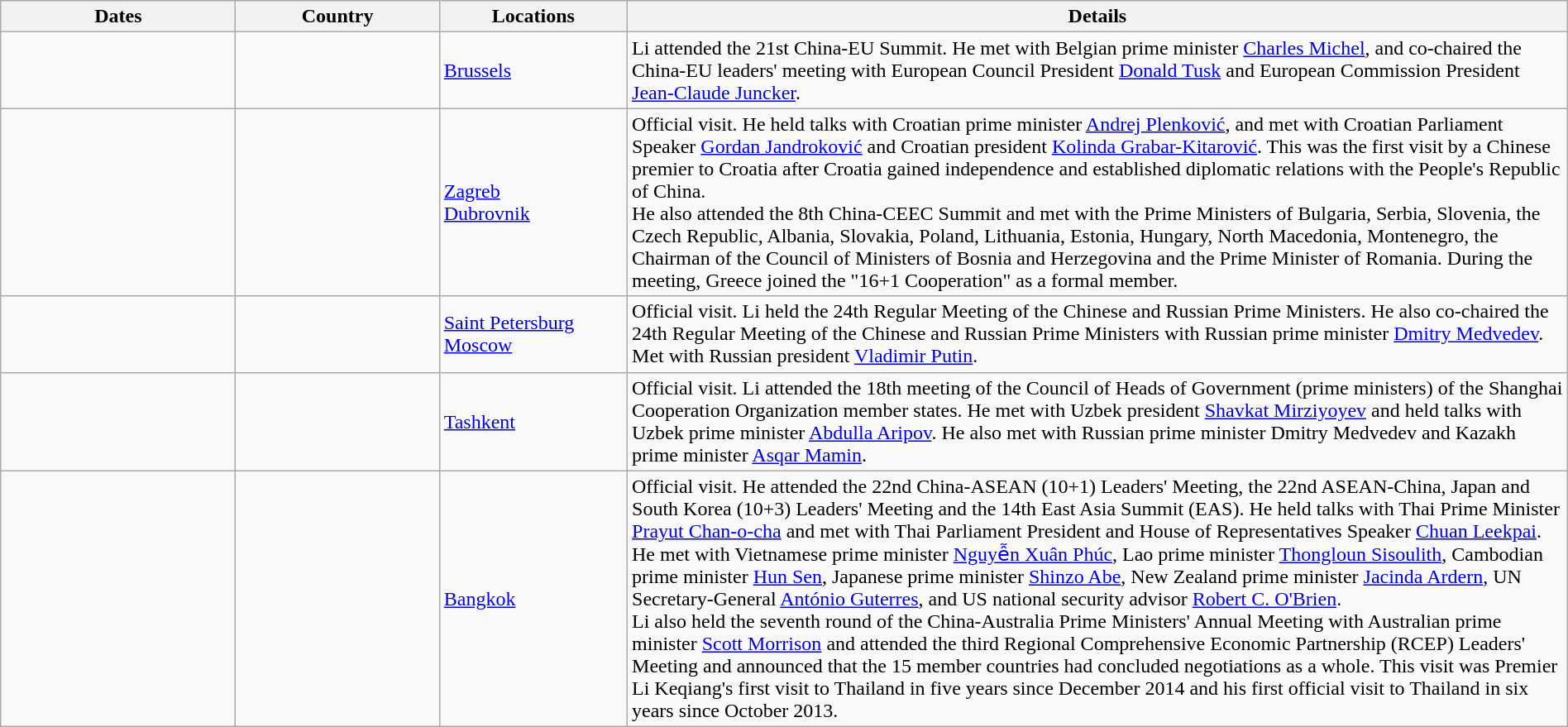<table class="wikitable sortable" border="1" style="margin: 1em auto 1em auto">
<tr>
<th style="width: 15%;">Dates</th>
<th style="width: 13%;">Country</th>
<th style="width: 12%;">Locations</th>
<th style="width: 60%;">Details</th>
</tr>
<tr>
<td></td>
<td></td>
<td><a href='#'>Brussels</a></td>
<td>Li attended the 21st China-EU Summit. He met with Belgian prime minister <a href='#'>Charles Michel</a>, and co-chaired the China-EU leaders' meeting with European Council President <a href='#'>Donald Tusk</a> and European Commission President <a href='#'>Jean-Claude Juncker</a>.</td>
</tr>
<tr>
<td></td>
<td></td>
<td><a href='#'>Zagreb</a><br><a href='#'>Dubrovnik</a></td>
<td>Official visit. He held talks with Croatian prime minister <a href='#'>Andrej Plenković</a>, and met with Croatian Parliament Speaker <a href='#'>Gordan Jandroković</a> and Croatian president <a href='#'>Kolinda Grabar-Kitarović</a>. This was the first visit by a Chinese premier to Croatia after Croatia gained independence and established diplomatic relations with the People's Republic of China.<br>He also attended the 8th China-CEEC Summit and met with the Prime Ministers of Bulgaria, Serbia, Slovenia, the Czech Republic, Albania, Slovakia, Poland, Lithuania, Estonia, Hungary, North Macedonia, Montenegro, the Chairman of the Council of Ministers of Bosnia and Herzegovina and the Prime Minister of Romania. During the meeting, Greece joined the "16+1 Cooperation" as a formal member.</td>
</tr>
<tr>
<td></td>
<td></td>
<td><a href='#'>Saint Petersburg</a><br><a href='#'>Moscow</a></td>
<td>Official visit. Li held the 24th Regular Meeting of the Chinese and Russian Prime Ministers. He also co-chaired the 24th Regular Meeting of the Chinese and Russian Prime Ministers with Russian prime minister <a href='#'>Dmitry Medvedev</a>. Met with Russian president <a href='#'>Vladimir Putin</a>.</td>
</tr>
<tr>
<td></td>
<td></td>
<td><a href='#'>Tashkent</a></td>
<td>Official visit. Li attended the 18th meeting of the Council of Heads of Government (prime ministers) of the Shanghai Cooperation Organization member states. He met with Uzbek president <a href='#'>Shavkat Mirziyoyev</a> and held talks with Uzbek prime minister <a href='#'>Abdulla Aripov</a>. He also met with Russian prime minister Dmitry Medvedev and Kazakh prime minister <a href='#'>Asqar Mamin</a>.</td>
</tr>
<tr>
<td></td>
<td></td>
<td><a href='#'>Bangkok</a></td>
<td>Official visit. He attended the 22nd China-ASEAN (10+1) Leaders' Meeting, the 22nd ASEAN-China, Japan and South Korea (10+3) Leaders' Meeting and the 14th East Asia Summit (EAS). He held talks with Thai Prime Minister <a href='#'>Prayut Chan-o-cha</a> and met with Thai Parliament President and House of Representatives Speaker <a href='#'>Chuan Leekpai</a>. He met with Vietnamese prime minister <a href='#'>Nguyễn Xuân Phúc</a>, Lao prime minister <a href='#'>Thongloun Sisoulith</a>, Cambodian prime minister <a href='#'>Hun Sen</a>, Japanese prime minister <a href='#'>Shinzo Abe</a>, New Zealand prime minister <a href='#'>Jacinda Ardern</a>, UN Secretary-General <a href='#'>António Guterres</a>, and US national security advisor <a href='#'>Robert C. O'Brien</a>.<br>Li also held the seventh round of the China-Australia Prime Ministers' Annual Meeting with Australian prime minister <a href='#'>Scott Morrison</a> and attended the third Regional Comprehensive Economic Partnership (RCEP) Leaders' Meeting and announced that the 15 member countries had concluded negotiations as a whole. This visit was Premier Li Keqiang's first visit to Thailand in five years since December 2014 and his first official visit to Thailand in six years since October 2013.</td>
</tr>
</table>
